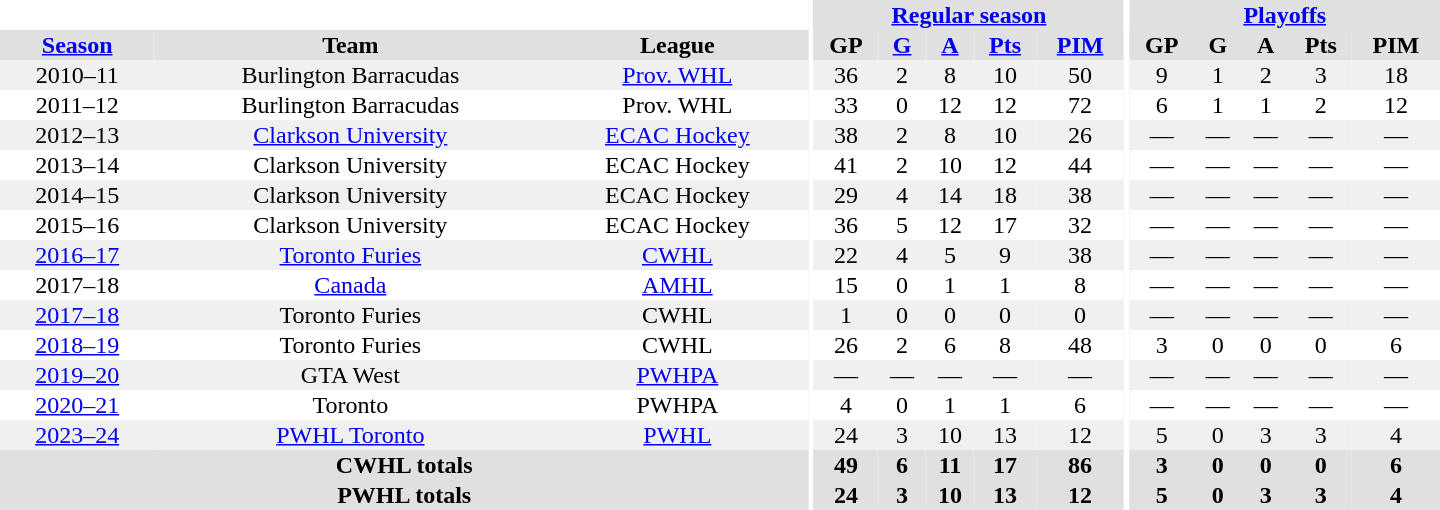<table border="0" cellpadding="1" cellspacing="0" style="text-align:center; width:60em">
<tr bgcolor="#e0e0e0">
<th colspan="3" bgcolor="#ffffff"></th>
<th rowspan="101" bgcolor="#ffffff"></th>
<th colspan="5"><a href='#'>Regular season</a></th>
<th rowspan="101" bgcolor="#ffffff"></th>
<th colspan="5"><a href='#'>Playoffs</a></th>
</tr>
<tr bgcolor="#e0e0e0">
<th><a href='#'>Season</a></th>
<th>Team</th>
<th>League</th>
<th>GP</th>
<th><a href='#'>G</a></th>
<th><a href='#'>A</a></th>
<th><a href='#'>Pts</a></th>
<th><a href='#'>PIM</a></th>
<th>GP</th>
<th>G</th>
<th>A</th>
<th>Pts</th>
<th>PIM</th>
</tr>
<tr style="background:#f0f0f0;">
<td>2010–11</td>
<td>Burlington Barracudas</td>
<td><a href='#'>Prov. WHL</a></td>
<td>36</td>
<td>2</td>
<td>8</td>
<td>10</td>
<td>50</td>
<td>9</td>
<td>1</td>
<td>2</td>
<td>3</td>
<td>18</td>
</tr>
<tr>
<td>2011–12</td>
<td>Burlington Barracudas</td>
<td>Prov. WHL</td>
<td>33</td>
<td>0</td>
<td>12</td>
<td>12</td>
<td>72</td>
<td>6</td>
<td>1</td>
<td>1</td>
<td>2</td>
<td>12</td>
</tr>
<tr style="background:#f0f0f0;">
<td>2012–13</td>
<td><a href='#'>Clarkson University</a></td>
<td><a href='#'>ECAC Hockey</a></td>
<td>38</td>
<td>2</td>
<td>8</td>
<td>10</td>
<td>26</td>
<td>—</td>
<td>—</td>
<td>—</td>
<td>—</td>
<td>—</td>
</tr>
<tr>
<td>2013–14</td>
<td>Clarkson University</td>
<td>ECAC Hockey</td>
<td>41</td>
<td>2</td>
<td>10</td>
<td>12</td>
<td>44</td>
<td>—</td>
<td>—</td>
<td>—</td>
<td>—</td>
<td>—</td>
</tr>
<tr bgcolor="#f0f0f0">
<td>2014–15</td>
<td>Clarkson University</td>
<td>ECAC Hockey</td>
<td>29</td>
<td>4</td>
<td>14</td>
<td>18</td>
<td>38</td>
<td>—</td>
<td>—</td>
<td>—</td>
<td>—</td>
<td>—</td>
</tr>
<tr>
<td>2015–16</td>
<td>Clarkson University</td>
<td>ECAC Hockey</td>
<td>36</td>
<td>5</td>
<td>12</td>
<td>17</td>
<td>32</td>
<td>—</td>
<td>—</td>
<td>—</td>
<td>—</td>
<td>—</td>
</tr>
<tr bgcolor="#f0f0f0">
<td><a href='#'>2016–17</a></td>
<td><a href='#'>Toronto Furies</a></td>
<td><a href='#'>CWHL</a></td>
<td>22</td>
<td>4</td>
<td>5</td>
<td>9</td>
<td>38</td>
<td>—</td>
<td>—</td>
<td>—</td>
<td>—</td>
<td>—</td>
</tr>
<tr>
<td>2017–18</td>
<td><a href='#'>Canada</a></td>
<td><a href='#'>AMHL</a></td>
<td>15</td>
<td>0</td>
<td>1</td>
<td>1</td>
<td>8</td>
<td>—</td>
<td>—</td>
<td>—</td>
<td>—</td>
<td>—</td>
</tr>
<tr bgcolor="#f0f0f0">
<td><a href='#'>2017–18</a></td>
<td>Toronto Furies</td>
<td>CWHL</td>
<td>1</td>
<td>0</td>
<td>0</td>
<td>0</td>
<td>0</td>
<td>—</td>
<td>—</td>
<td>—</td>
<td>—</td>
<td>—</td>
</tr>
<tr>
<td><a href='#'>2018–19</a></td>
<td>Toronto Furies</td>
<td>CWHL</td>
<td>26</td>
<td>2</td>
<td>6</td>
<td>8</td>
<td>48</td>
<td>3</td>
<td>0</td>
<td>0</td>
<td>0</td>
<td>6</td>
</tr>
<tr bgcolor="#f0f0f0">
<td><a href='#'>2019–20</a></td>
<td>GTA West</td>
<td><a href='#'>PWHPA</a></td>
<td>—</td>
<td>—</td>
<td>—</td>
<td>—</td>
<td>—</td>
<td>—</td>
<td>—</td>
<td>—</td>
<td>—</td>
<td>—</td>
</tr>
<tr>
<td><a href='#'>2020–21</a></td>
<td>Toronto</td>
<td>PWHPA</td>
<td>4</td>
<td>0</td>
<td>1</td>
<td>1</td>
<td>6</td>
<td>—</td>
<td>—</td>
<td>—</td>
<td>—</td>
<td>—</td>
</tr>
<tr bgcolor="#f0f0f0">
<td><a href='#'>2023–24</a></td>
<td><a href='#'>PWHL Toronto</a></td>
<td><a href='#'>PWHL</a></td>
<td>24</td>
<td>3</td>
<td>10</td>
<td>13</td>
<td>12</td>
<td>5</td>
<td>0</td>
<td>3</td>
<td>3</td>
<td>4</td>
</tr>
<tr bgcolor="#e0e0e0">
<th colspan="3">CWHL totals</th>
<th>49</th>
<th>6</th>
<th>11</th>
<th>17</th>
<th>86</th>
<th>3</th>
<th>0</th>
<th>0</th>
<th>0</th>
<th>6</th>
</tr>
<tr bgcolor="#e0e0e0">
<th colspan="3">PWHL totals</th>
<th>24</th>
<th>3</th>
<th>10</th>
<th>13</th>
<th>12</th>
<th>5</th>
<th>0</th>
<th>3</th>
<th>3</th>
<th>4</th>
</tr>
</table>
